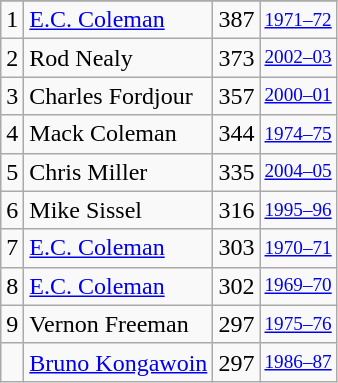<table class="wikitable">
<tr>
</tr>
<tr>
<td>1</td>
<td><a href='#'>E.C. Coleman</a></td>
<td>387</td>
<td style="font-size:80%;"><a href='#'>1971–72</a></td>
</tr>
<tr>
<td>2</td>
<td>Rod Nealy</td>
<td>373</td>
<td style="font-size:80%;"><a href='#'>2002–03</a></td>
</tr>
<tr>
<td>3</td>
<td>Charles Fordjour</td>
<td>357</td>
<td style="font-size:80%;"><a href='#'>2000–01</a></td>
</tr>
<tr>
<td>4</td>
<td>Mack Coleman</td>
<td>344</td>
<td style="font-size:80%;"><a href='#'>1974–75</a></td>
</tr>
<tr>
<td>5</td>
<td>Chris Miller</td>
<td>335</td>
<td style="font-size:80%;"><a href='#'>2004–05</a></td>
</tr>
<tr>
<td>6</td>
<td>Mike Sissel</td>
<td>316</td>
<td style="font-size:80%;"><a href='#'>1995–96</a></td>
</tr>
<tr>
<td>7</td>
<td><a href='#'>E.C. Coleman</a></td>
<td>303</td>
<td style="font-size:80%;"><a href='#'>1970–71</a></td>
</tr>
<tr>
<td>8</td>
<td><a href='#'>E.C. Coleman</a></td>
<td>302</td>
<td style="font-size:80%;"><a href='#'>1969–70</a></td>
</tr>
<tr>
<td>9</td>
<td>Vernon Freeman</td>
<td>297</td>
<td style="font-size:80%;"><a href='#'>1975–76</a></td>
</tr>
<tr>
<td></td>
<td><a href='#'>Bruno Kongawoin</a></td>
<td>297</td>
<td style="font-size:80%;"><a href='#'>1986–87</a></td>
</tr>
</table>
